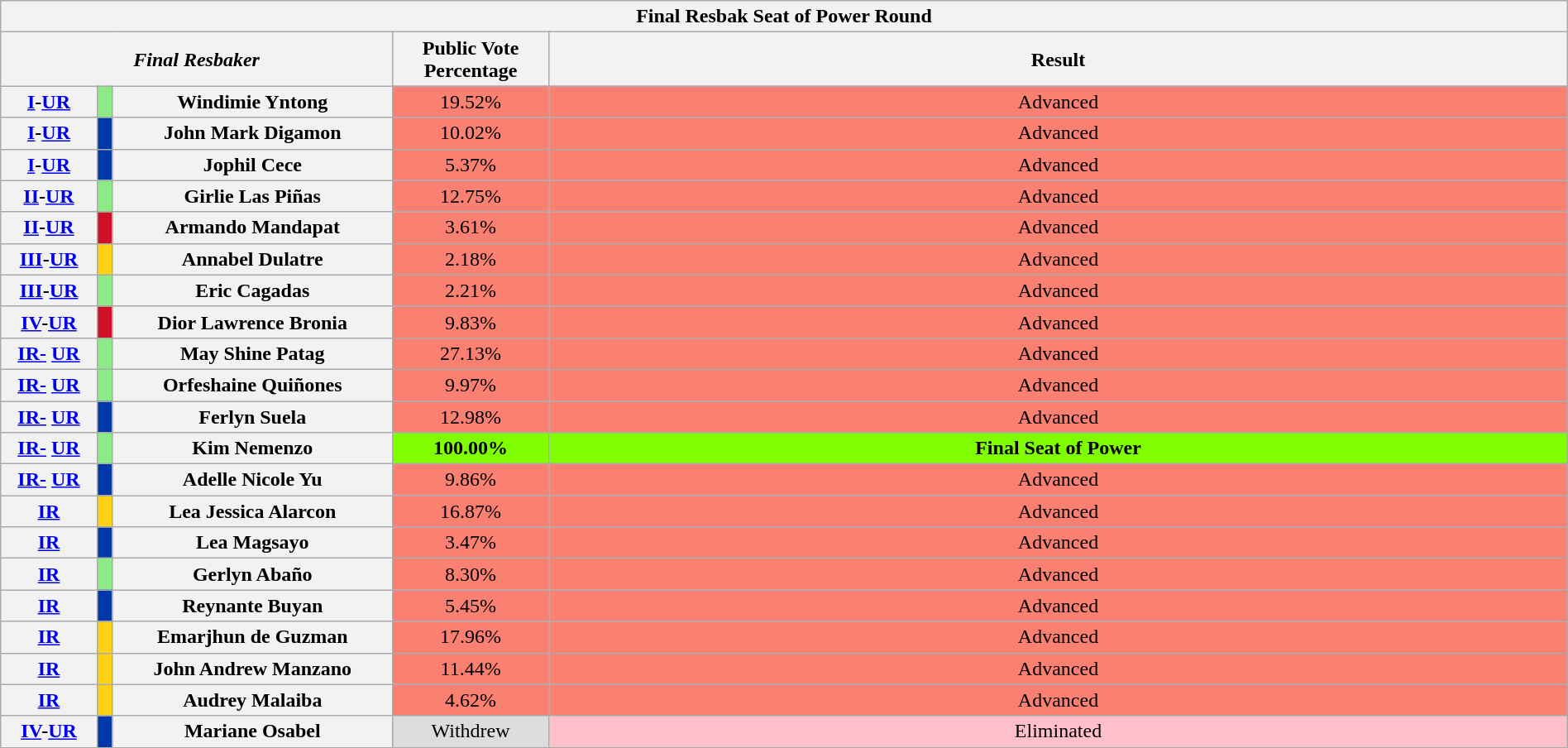<table class="wikitable sortable mw-collapsible mw-collapsed" style="width:100%;text-align:center;">
<tr>
<th colspan="5">Final Resbak Seat of Power Round</th>
</tr>
<tr>
<th colspan="3" style="width:25%;"><em>Final Resbaker</em></th>
<th style="width:10%;">Public Vote Percentage</th>
<th>Result</th>
</tr>
<tr>
<th><a href='#'>I</a>-<a href='#'>UR</a></th>
<th style="width:1%;background-color:#8deb87;"></th>
<th>Windimie Yntong</th>
<td style="background-color:salmon;">19.52%</td>
<td style="background-color:salmon;">Advanced</td>
</tr>
<tr>
<th><a href='#'>I</a>-<a href='#'>UR</a></th>
<th style="width:1%;background-color:#0038A8;"></th>
<th>John Mark Digamon</th>
<td style="background-color:salmon;">10.02%</td>
<td style="background-color:salmon;">Advanced</td>
</tr>
<tr>
<th><a href='#'>I</a>-<a href='#'>UR</a></th>
<th style="width:1%;background-color:#0038A8;"></th>
<th>Jophil Cece</th>
<td style="background-color:salmon;">5.37%</td>
<td style="background-color:salmon;">Advanced</td>
</tr>
<tr>
<th><a href='#'>II</a>-<a href='#'>UR</a></th>
<th style="width:1%;background-color:#8deb87;"></th>
<th>Girlie Las Piñas</th>
<td style="background-color:salmon;">12.75%</td>
<td style="background-color:salmon;">Advanced</td>
</tr>
<tr>
<th><a href='#'>II</a>-<a href='#'>UR</a></th>
<th style="width:1%;background-color:#CE1126;"></th>
<th>Armando Mandapat</th>
<td style="background-color:salmon;">3.61%</td>
<td style="background-color:salmon;">Advanced</td>
</tr>
<tr>
<th><a href='#'>III</a>-<a href='#'>UR</a></th>
<th style="width:1%;background-color:#FCD116;"></th>
<th>Annabel Dulatre</th>
<td style="background-color:salmon;">2.18%</td>
<td style="background-color:salmon;">Advanced</td>
</tr>
<tr>
<th><a href='#'>III</a>-<a href='#'>UR</a></th>
<th style="width:1%;background-color:#8deb87;"></th>
<th>Eric Cagadas</th>
<td style="background-color:salmon;">2.21%</td>
<td style="background-color:salmon;">Advanced</td>
</tr>
<tr>
<th><a href='#'>IV</a>-<a href='#'>UR</a></th>
<th style="width:1%;background-color:#CE1126;"></th>
<th>Dior Lawrence Bronia</th>
<td style="background-color:salmon;">9.83%</td>
<td style="background-color:salmon;">Advanced</td>
</tr>
<tr>
<th><a href='#'>IR-</a> <a href='#'>UR</a></th>
<th style="width:1%;background-color:#8deb87;"></th>
<th>May Shine Patag</th>
<td style="background-color:salmon;">27.13%</td>
<td style="background-color:salmon;">Advanced</td>
</tr>
<tr>
<th><a href='#'>IR-</a> <a href='#'>UR</a></th>
<th style="width:1%;background-color:#8deb87;"></th>
<th>Orfeshaine Quiñones</th>
<td style="background-color:salmon;">9.97%</td>
<td style="background-color:salmon;">Advanced</td>
</tr>
<tr>
<th><a href='#'>IR-</a> <a href='#'>UR</a></th>
<th style="width:1%;background-color:#0038A8;"></th>
<th>Ferlyn Suela</th>
<td style="background-color:salmon;">12.98%</td>
<td style="background-color:salmon;">Advanced</td>
</tr>
<tr>
<th><a href='#'>IR-</a> <a href='#'>UR</a></th>
<th style="width:1%;background-color:#8deb87;"></th>
<th>Kim Nemenzo</th>
<td style="background-color:#7FFF00;"><strong>100.00%</strong></td>
<td style="background-color:#7FFF00;"><strong>Final Seat of Power</strong></td>
</tr>
<tr>
<th><a href='#'>IR-</a> <a href='#'>UR</a></th>
<th style="width:1%;background-color:#0038A8;"></th>
<th>Adelle Nicole Yu</th>
<td style="background-color:salmon;">9.86%</td>
<td style="background-color:salmon;">Advanced</td>
</tr>
<tr>
<th><a href='#'>IR</a></th>
<th style="background-color:#FCD116;"></th>
<th>Lea Jessica Alarcon</th>
<td style="background-color:salmon;">16.87%</td>
<td style="background-color:salmon;">Advanced</td>
</tr>
<tr>
<th><a href='#'>IR</a></th>
<th style="background-color:#0038A8;"></th>
<th>Lea Magsayo</th>
<td style="background-color:salmon;">3.47%</td>
<td style="background-color:salmon;">Advanced</td>
</tr>
<tr>
<th><a href='#'>IR</a></th>
<th style="background-color:#8deb87;"></th>
<th>Gerlyn Abaño</th>
<td style="background-color:salmon;">8.30%</td>
<td style="background-color:salmon;">Advanced</td>
</tr>
<tr>
<th><a href='#'>IR</a></th>
<th style="background-color:#0038A8;"></th>
<th>Reynante Buyan</th>
<td style="background-color:salmon;">5.45%</td>
<td style="background-color:salmon;">Advanced</td>
</tr>
<tr>
<th><a href='#'>IR</a></th>
<th style="background-color:#FCD116;"></th>
<th>Emarjhun de Guzman</th>
<td style="background-color:salmon;">17.96%</td>
<td style="background-color:salmon;">Advanced</td>
</tr>
<tr>
<th><a href='#'>IR</a></th>
<th style="background-color:#FCD116;"></th>
<th>John Andrew Manzano</th>
<td style="background-color:salmon;">11.44%</td>
<td style="background-color:salmon;">Advanced</td>
</tr>
<tr>
<th><a href='#'>IR</a></th>
<th style="background-color:#FCD116;"></th>
<th>Audrey Malaiba</th>
<td style="background-color:salmon;">4.62%</td>
<td style="background-color:salmon;">Advanced</td>
</tr>
<tr>
<th><a href='#'>IV</a>-<a href='#'>UR</a></th>
<th style="background-color:#0038A8;"></th>
<th>Mariane Osabel</th>
<td style="background-color:#dddddd;">Withdrew</td>
<td style="background-color:pink;">Eliminated</td>
</tr>
</table>
